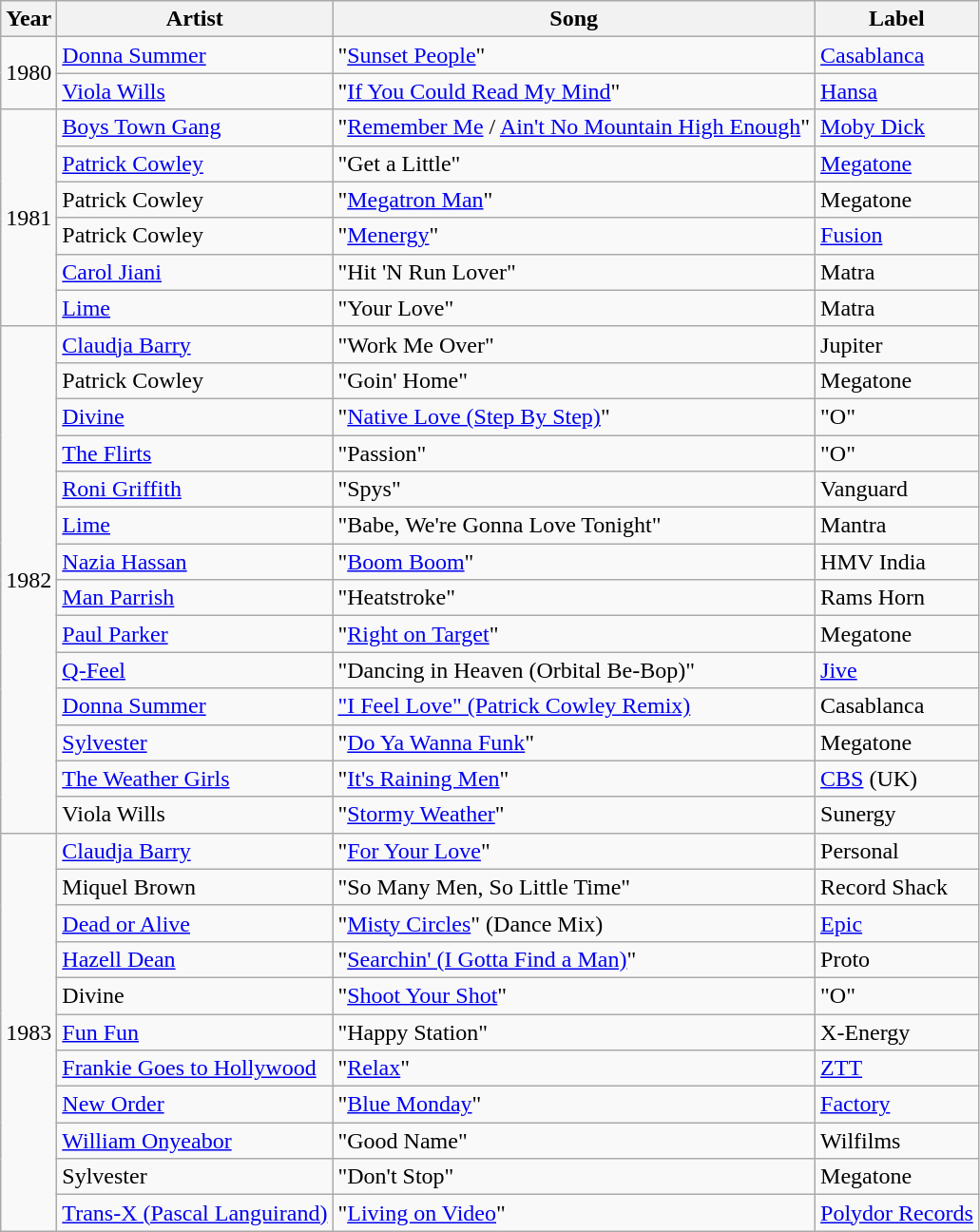<table class="wikitable">
<tr>
<th>Year</th>
<th>Artist</th>
<th>Song</th>
<th>Label</th>
</tr>
<tr>
<td rowspan="2">1980</td>
<td><a href='#'>Donna Summer</a></td>
<td>"<a href='#'>Sunset People</a>"</td>
<td><a href='#'>Casablanca</a></td>
</tr>
<tr>
<td><a href='#'>Viola Wills</a></td>
<td>"<a href='#'>If You Could Read My Mind</a>"</td>
<td><a href='#'>Hansa</a></td>
</tr>
<tr>
<td rowspan="6">1981</td>
<td><a href='#'>Boys Town Gang</a></td>
<td>"<a href='#'>Remember Me</a> / <a href='#'>Ain't No Mountain High Enough</a>"</td>
<td><a href='#'>Moby Dick</a></td>
</tr>
<tr>
<td><a href='#'>Patrick Cowley</a></td>
<td>"Get a Little"</td>
<td><a href='#'>Megatone</a></td>
</tr>
<tr>
<td>Patrick Cowley</td>
<td>"<a href='#'>Megatron Man</a>"</td>
<td>Megatone</td>
</tr>
<tr>
<td>Patrick Cowley</td>
<td>"<a href='#'>Menergy</a>"</td>
<td><a href='#'>Fusion</a></td>
</tr>
<tr>
<td><a href='#'>Carol Jiani</a></td>
<td>"Hit 'N Run Lover"</td>
<td>Matra</td>
</tr>
<tr>
<td><a href='#'>Lime</a></td>
<td>"Your Love"</td>
<td>Matra</td>
</tr>
<tr>
<td rowspan="14">1982</td>
<td><a href='#'>Claudja Barry</a></td>
<td>"Work Me Over"</td>
<td>Jupiter</td>
</tr>
<tr>
<td>Patrick Cowley</td>
<td>"Goin' Home"</td>
<td>Megatone</td>
</tr>
<tr>
<td><a href='#'>Divine</a></td>
<td>"<a href='#'>Native Love (Step By Step)</a>"</td>
<td>"O"</td>
</tr>
<tr>
<td><a href='#'>The Flirts</a></td>
<td>"Passion"</td>
<td>"O"</td>
</tr>
<tr>
<td><a href='#'>Roni Griffith</a></td>
<td>"Spys"</td>
<td>Vanguard</td>
</tr>
<tr>
<td><a href='#'>Lime</a></td>
<td>"Babe, We're Gonna Love Tonight"</td>
<td>Mantra</td>
</tr>
<tr>
<td><a href='#'>Nazia Hassan</a></td>
<td>"<a href='#'>Boom Boom</a>"</td>
<td>HMV India</td>
</tr>
<tr>
<td><a href='#'>Man Parrish</a></td>
<td>"Heatstroke"</td>
<td>Rams Horn</td>
</tr>
<tr>
<td><a href='#'>Paul Parker</a></td>
<td>"<a href='#'>Right on Target</a>"</td>
<td>Megatone</td>
</tr>
<tr>
<td><a href='#'>Q-Feel</a></td>
<td>"Dancing in Heaven (Orbital Be-Bop)"</td>
<td><a href='#'>Jive</a></td>
</tr>
<tr>
<td><a href='#'>Donna Summer</a></td>
<td><a href='#'>"I Feel Love" (Patrick Cowley Remix)</a></td>
<td>Casablanca</td>
</tr>
<tr>
<td><a href='#'>Sylvester</a></td>
<td>"<a href='#'>Do Ya Wanna Funk</a>"</td>
<td>Megatone</td>
</tr>
<tr>
<td><a href='#'>The Weather Girls</a></td>
<td>"<a href='#'>It's Raining Men</a>"</td>
<td><a href='#'>CBS</a> (UK)</td>
</tr>
<tr>
<td>Viola Wills</td>
<td>"<a href='#'>Stormy Weather</a>"</td>
<td>Sunergy</td>
</tr>
<tr>
<td rowspan="11">1983</td>
<td><a href='#'>Claudja Barry</a></td>
<td>"<a href='#'>For Your Love</a>"</td>
<td>Personal</td>
</tr>
<tr>
<td>Miquel Brown</td>
<td>"So Many Men, So Little Time"</td>
<td>Record Shack</td>
</tr>
<tr>
<td><a href='#'>Dead or Alive</a></td>
<td>"<a href='#'>Misty Circles</a>" (Dance Mix)</td>
<td><a href='#'>Epic</a></td>
</tr>
<tr>
<td><a href='#'>Hazell Dean</a></td>
<td>"<a href='#'>Searchin' (I Gotta Find a Man)</a>"</td>
<td>Proto</td>
</tr>
<tr>
<td>Divine</td>
<td>"<a href='#'>Shoot Your Shot</a>"</td>
<td>"O"</td>
</tr>
<tr>
<td><a href='#'>Fun Fun</a></td>
<td>"Happy Station"</td>
<td>X-Energy</td>
</tr>
<tr>
<td><a href='#'>Frankie Goes to Hollywood</a></td>
<td>"<a href='#'>Relax</a>"</td>
<td><a href='#'>ZTT</a></td>
</tr>
<tr>
<td><a href='#'>New Order</a></td>
<td>"<a href='#'>Blue Monday</a>"</td>
<td><a href='#'>Factory</a></td>
</tr>
<tr>
<td><a href='#'>William Onyeabor</a></td>
<td>"Good Name"</td>
<td>Wilfilms</td>
</tr>
<tr>
<td>Sylvester</td>
<td>"Don't Stop"</td>
<td>Megatone</td>
</tr>
<tr>
<td><a href='#'>Trans-X (Pascal Languirand)</a></td>
<td>"<a href='#'>Living on Video</a>"</td>
<td><a href='#'>Polydor Records</a></td>
</tr>
</table>
